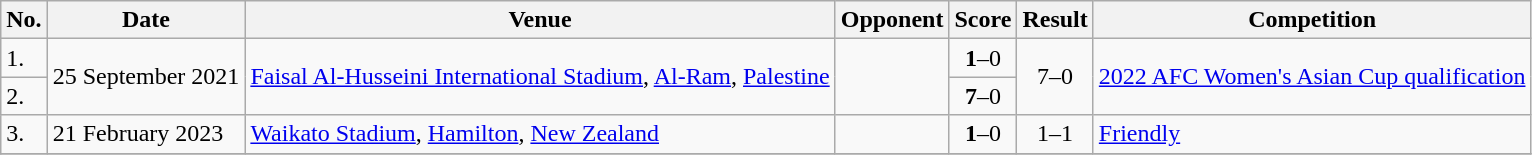<table class="wikitable">
<tr>
<th>No.</th>
<th>Date</th>
<th>Venue</th>
<th>Opponent</th>
<th>Score</th>
<th>Result</th>
<th>Competition</th>
</tr>
<tr>
<td>1.</td>
<td rowspan=2>25 September 2021</td>
<td rowspan=2><a href='#'>Faisal Al-Husseini International Stadium</a>, <a href='#'>Al-Ram</a>, <a href='#'>Palestine</a></td>
<td rowspan=2></td>
<td align=center><strong>1</strong>–0</td>
<td rowspan=2 align=center>7–0</td>
<td rowspan=2><a href='#'>2022 AFC Women's Asian Cup qualification</a></td>
</tr>
<tr>
<td>2.</td>
<td align=center><strong>7</strong>–0</td>
</tr>
<tr>
<td>3.</td>
<td>21 February 2023</td>
<td><a href='#'>Waikato Stadium</a>, <a href='#'>Hamilton</a>, <a href='#'>New Zealand</a></td>
<td></td>
<td align=center><strong>1</strong>–0</td>
<td align=center>1–1</td>
<td><a href='#'>Friendly</a></td>
</tr>
<tr>
</tr>
</table>
